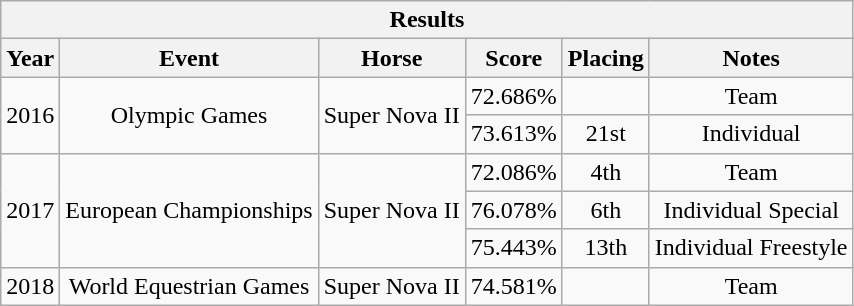<table class="wikitable" style="text-align:center">
<tr>
<th colspan="12" align="center"><strong>Results</strong></th>
</tr>
<tr>
<th>Year</th>
<th>Event</th>
<th>Horse</th>
<th>Score</th>
<th>Placing</th>
<th>Notes</th>
</tr>
<tr>
<td rowspan="2">2016</td>
<td rowspan="2">Olympic Games</td>
<td rowspan="2">Super Nova II</td>
<td>72.686%</td>
<td></td>
<td>Team</td>
</tr>
<tr>
<td>73.613%</td>
<td>21st</td>
<td>Individual</td>
</tr>
<tr>
<td rowspan="3">2017</td>
<td rowspan="3">European Championships</td>
<td rowspan="3">Super Nova II</td>
<td>72.086%</td>
<td>4th</td>
<td>Team</td>
</tr>
<tr>
<td>76.078%</td>
<td>6th</td>
<td>Individual Special</td>
</tr>
<tr>
<td>75.443%</td>
<td>13th</td>
<td>Individual Freestyle</td>
</tr>
<tr>
<td>2018</td>
<td>World Equestrian Games</td>
<td>Super Nova II</td>
<td>74.581%</td>
<td></td>
<td>Team</td>
</tr>
</table>
